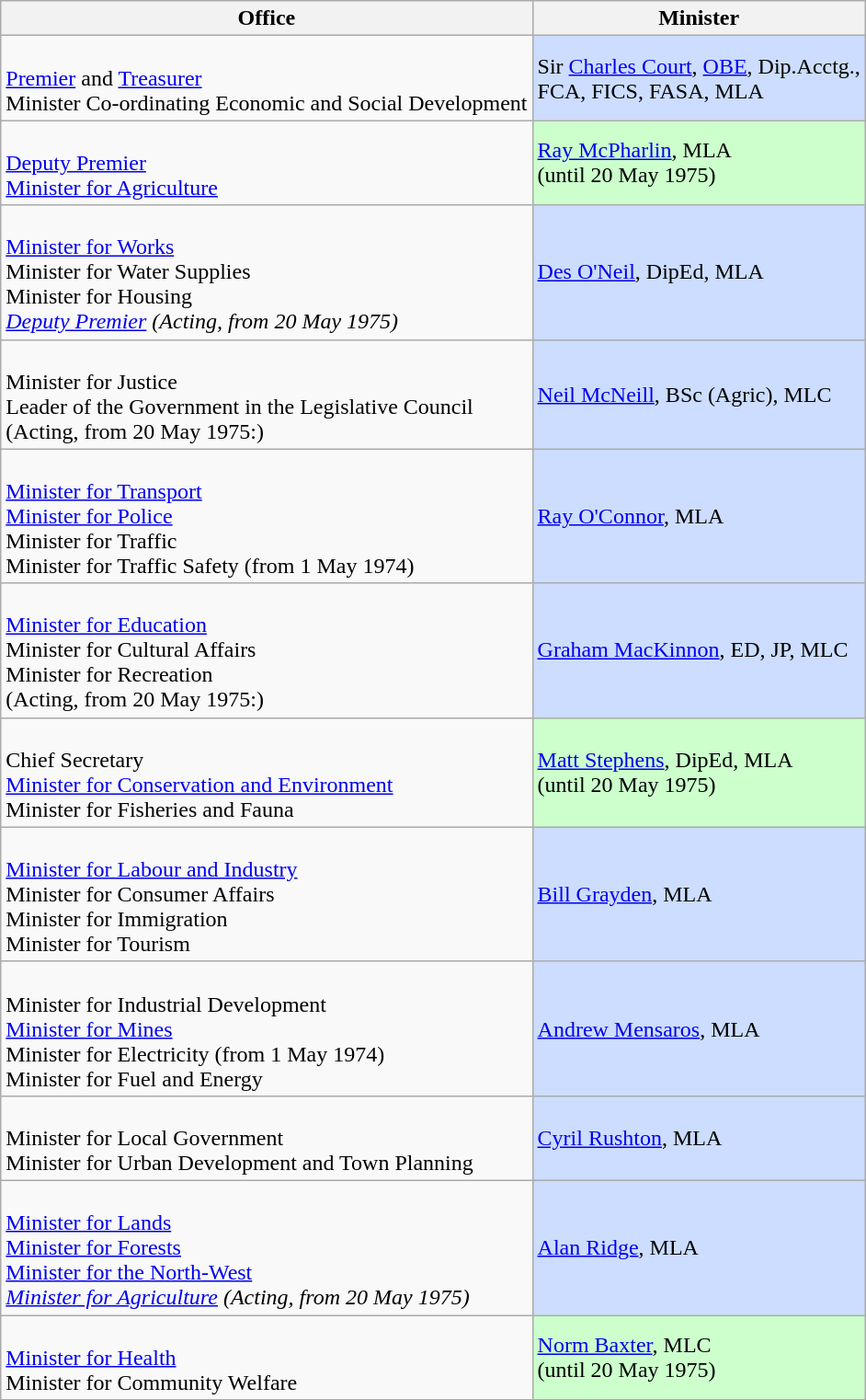<table class="wikitable">
<tr>
<th>Office</th>
<th>Minister</th>
</tr>
<tr>
<td><br><a href='#'>Premier</a> and <a href='#'>Treasurer</a><br>
Minister Co-ordinating Economic and Social Development<br></td>
<td style="background:#CCDDFF">Sir <a href='#'>Charles Court</a>, <a href='#'>OBE</a>, Dip.Acctg.,<br>FCA, FICS, FASA, MLA</td>
</tr>
<tr>
<td><br><a href='#'>Deputy Premier</a><br>
<a href='#'>Minister for Agriculture</a><br></td>
<td style="background:#CCFFCC"><a href='#'>Ray McPharlin</a>, MLA<br>(until 20 May 1975)</td>
</tr>
<tr>
<td><br><a href='#'>Minister for Works</a><br>
Minister for Water Supplies<br>
Minister for Housing<br>
<em><a href='#'>Deputy Premier</a> (Acting, from 20 May 1975)</em></td>
<td style="background:#CCDDFF"><a href='#'>Des O'Neil</a>, DipEd, MLA</td>
</tr>
<tr>
<td><br>Minister for Justice<br>
Leader of the Government in the Legislative Council<br>(Acting, from 20 May 1975:)</td>
<td style="background:#CCDDFF"><a href='#'>Neil McNeill</a>, BSc (Agric), MLC</td>
</tr>
<tr>
<td><br><a href='#'>Minister for Transport</a><br>
<a href='#'>Minister for Police</a><br>
Minister for Traffic<br>
Minister for Traffic Safety (from 1 May 1974)<br></td>
<td style="background:#CCDDFF"><a href='#'>Ray O'Connor</a>, MLA</td>
</tr>
<tr>
<td><br><a href='#'>Minister for Education</a><br>
Minister for Cultural Affairs<br>
Minister for Recreation<br>(Acting, from 20 May 1975:)</td>
<td style="background:#CCDDFF"><a href='#'>Graham MacKinnon</a>, ED, JP, MLC</td>
</tr>
<tr>
<td><br>Chief Secretary<br>
<a href='#'>Minister for Conservation and Environment</a><br>
Minister for Fisheries and Fauna<br></td>
<td style="background:#CCFFCC"><a href='#'>Matt Stephens</a>, DipEd, MLA<br>(until 20 May 1975)</td>
</tr>
<tr>
<td><br><a href='#'>Minister for Labour and Industry</a><br>
Minister for Consumer Affairs<br>
Minister for Immigration<br>
Minister for Tourism<br></td>
<td style="background:#CCDDFF"><a href='#'>Bill Grayden</a>, MLA</td>
</tr>
<tr>
<td><br>Minister for Industrial Development<br>
<a href='#'>Minister for Mines</a><br>
Minister for Electricity (from 1 May 1974)<br>
Minister for Fuel and Energy</td>
<td style="background:#CCDDFF"><a href='#'>Andrew Mensaros</a>, MLA</td>
</tr>
<tr>
<td><br>Minister for Local Government<br>
Minister for Urban Development and Town Planning<br></td>
<td style="background:#CCDDFF"><a href='#'>Cyril Rushton</a>, MLA</td>
</tr>
<tr>
<td><br><a href='#'>Minister for Lands</a><br>
<a href='#'>Minister for Forests</a><br>
<a href='#'>Minister for the North-West</a><br>
<em><a href='#'>Minister for Agriculture</a> (Acting, from 20 May 1975)</em></td>
<td style="background:#CCDDFF"><a href='#'>Alan Ridge</a>, MLA</td>
</tr>
<tr>
<td><br><a href='#'>Minister for Health</a><br>
Minister for Community Welfare<br></td>
<td style="background:#CCFFCC"><a href='#'>Norm Baxter</a>, MLC<br>(until 20 May 1975)</td>
</tr>
</table>
